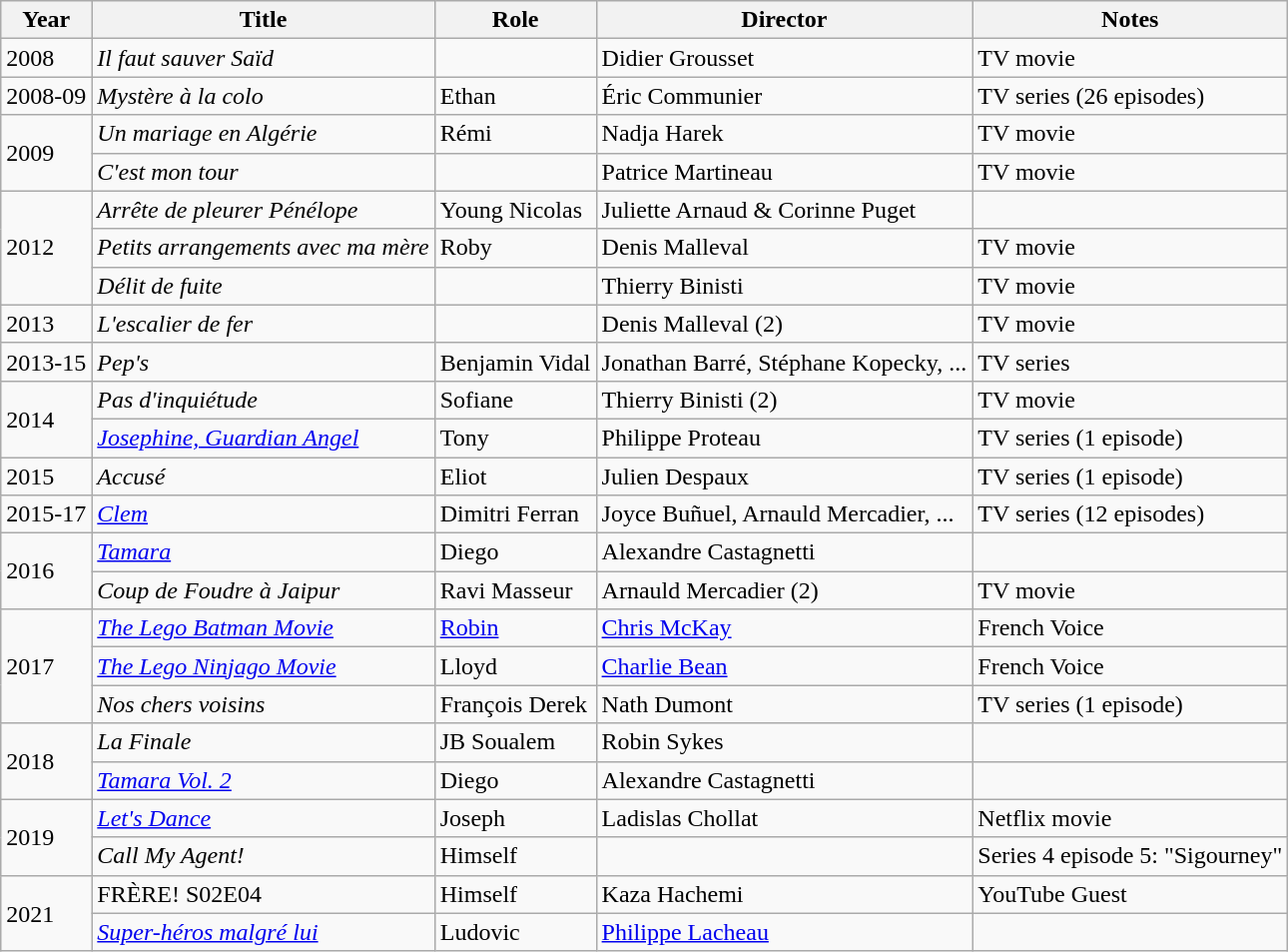<table class="wikitable">
<tr>
<th>Year</th>
<th>Title</th>
<th>Role</th>
<th>Director</th>
<th>Notes</th>
</tr>
<tr>
<td>2008</td>
<td><em>Il faut sauver Saïd</em></td>
<td></td>
<td>Didier Grousset</td>
<td>TV movie</td>
</tr>
<tr>
<td>2008-09</td>
<td><em>Mystère à la colo</em></td>
<td>Ethan</td>
<td>Éric Communier</td>
<td>TV series (26 episodes)</td>
</tr>
<tr>
<td rowspan=2>2009</td>
<td><em>Un mariage en Algérie</em></td>
<td>Rémi</td>
<td>Nadja Harek</td>
<td>TV movie</td>
</tr>
<tr>
<td><em>C'est mon tour</em></td>
<td></td>
<td>Patrice Martineau</td>
<td>TV movie</td>
</tr>
<tr>
<td rowspan=3>2012</td>
<td><em>Arrête de pleurer Pénélope</em></td>
<td>Young Nicolas</td>
<td>Juliette Arnaud & Corinne Puget</td>
<td></td>
</tr>
<tr>
<td><em>Petits arrangements avec ma mère</em></td>
<td>Roby</td>
<td>Denis Malleval</td>
<td>TV movie</td>
</tr>
<tr>
<td><em>Délit de fuite</em></td>
<td></td>
<td>Thierry Binisti</td>
<td>TV movie</td>
</tr>
<tr>
<td>2013</td>
<td><em>L'escalier de fer</em></td>
<td></td>
<td>Denis Malleval (2)</td>
<td>TV movie</td>
</tr>
<tr>
<td>2013-15</td>
<td><em>Pep's</em></td>
<td>Benjamin Vidal</td>
<td>Jonathan Barré, Stéphane Kopecky, ...</td>
<td>TV series</td>
</tr>
<tr>
<td rowspan=2>2014</td>
<td><em>Pas d'inquiétude</em></td>
<td>Sofiane</td>
<td>Thierry Binisti (2)</td>
<td>TV movie</td>
</tr>
<tr>
<td><em><a href='#'>Josephine, Guardian Angel</a></em></td>
<td>Tony</td>
<td>Philippe Proteau</td>
<td>TV series (1 episode)</td>
</tr>
<tr>
<td>2015</td>
<td><em>Accusé</em></td>
<td>Eliot</td>
<td>Julien Despaux</td>
<td>TV series (1 episode)</td>
</tr>
<tr>
<td>2015-17</td>
<td><em><a href='#'>Clem</a></em></td>
<td>Dimitri Ferran</td>
<td>Joyce Buñuel, Arnauld Mercadier, ...</td>
<td>TV series (12 episodes)</td>
</tr>
<tr>
<td rowspan=2>2016</td>
<td><em><a href='#'>Tamara</a></em></td>
<td>Diego</td>
<td>Alexandre Castagnetti</td>
<td></td>
</tr>
<tr>
<td><em>Coup de Foudre à Jaipur</em></td>
<td>Ravi Masseur</td>
<td>Arnauld Mercadier (2)</td>
<td>TV movie</td>
</tr>
<tr>
<td rowspan=3>2017</td>
<td><em><a href='#'>The Lego Batman Movie</a></em></td>
<td><a href='#'>Robin</a></td>
<td><a href='#'>Chris McKay</a></td>
<td>French Voice</td>
</tr>
<tr>
<td><em><a href='#'>The Lego Ninjago Movie</a></em></td>
<td>Lloyd</td>
<td><a href='#'>Charlie Bean</a></td>
<td>French Voice</td>
</tr>
<tr>
<td><em>Nos chers voisins</em></td>
<td>François Derek</td>
<td>Nath Dumont</td>
<td>TV series (1 episode)</td>
</tr>
<tr>
<td rowspan=2>2018</td>
<td><em>La Finale</em></td>
<td>JB Soualem</td>
<td>Robin Sykes</td>
<td></td>
</tr>
<tr>
<td><em><a href='#'>Tamara Vol. 2</a></em></td>
<td>Diego</td>
<td>Alexandre Castagnetti</td>
<td></td>
</tr>
<tr>
<td rowspan="2">2019</td>
<td><a href='#'><em>Let's Dance</em></a></td>
<td>Joseph</td>
<td>Ladislas Chollat</td>
<td>Netflix movie</td>
</tr>
<tr>
<td><em>Call My Agent!</em></td>
<td>Himself</td>
<td></td>
<td>Series 4 episode 5: "Sigourney"</td>
</tr>
<tr>
<td rowspan="2">2021</td>
<td>FRÈRE! S02E04</td>
<td>Himself</td>
<td>Kaza Hachemi</td>
<td>YouTube Guest</td>
</tr>
<tr>
<td><em><a href='#'>Super-héros malgré lui</a></em></td>
<td>Ludovic</td>
<td><a href='#'>Philippe Lacheau</a></td>
<td></td>
</tr>
</table>
